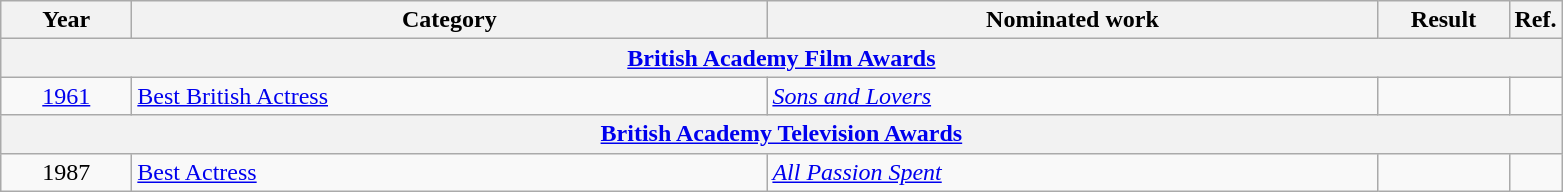<table class="wikitable">
<tr>
<th scope="col" style="width:5em;">Year</th>
<th scope="col" style="width:26em;">Category</th>
<th scope="col" style="width:25em;">Nominated work</th>
<th scope="col" style="width:5em;">Result</th>
<th>Ref.</th>
</tr>
<tr>
<th colspan="5"><a href='#'>British Academy Film Awards</a></th>
</tr>
<tr>
<td style="text-align:center;"><a href='#'>1961</a></td>
<td><a href='#'>Best British Actress</a></td>
<td><a href='#'><em>Sons and Lovers</em></a></td>
<td></td>
<td></td>
</tr>
<tr>
<th colspan="5"><a href='#'>British Academy Television Awards</a></th>
</tr>
<tr>
<td style="text-align:center;">1987</td>
<td><a href='#'>Best Actress</a></td>
<td><a href='#'><em>All Passion Spent</em></a></td>
<td></td>
<td></td>
</tr>
</table>
